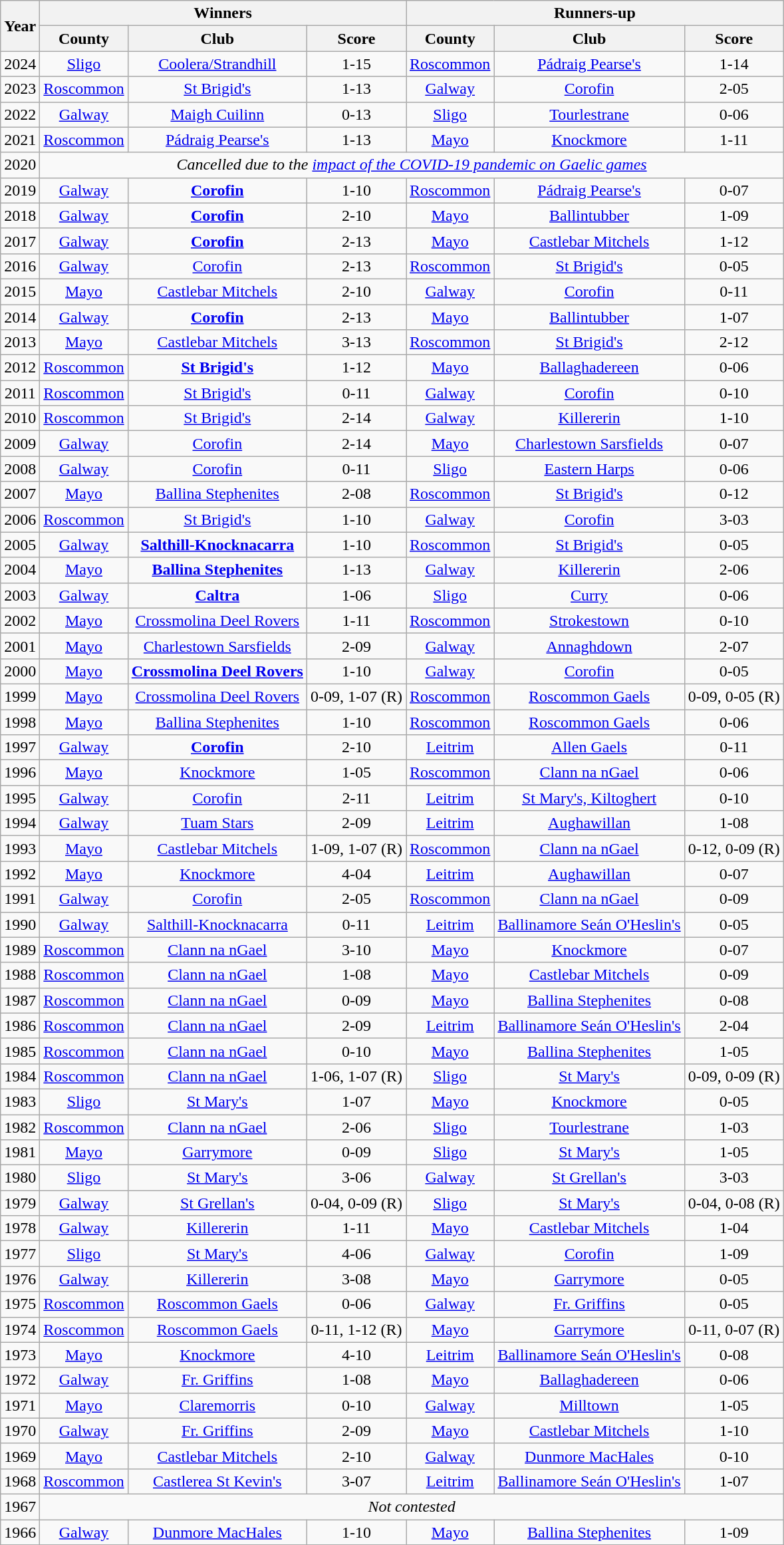<table class="wikitable sortable" style="text-align:center;">
<tr>
<th rowspan="2">Year</th>
<th colspan="3">Winners</th>
<th colspan="3">Runners-up</th>
</tr>
<tr>
<th>County</th>
<th>Club</th>
<th>Score</th>
<th>County</th>
<th>Club</th>
<th>Score</th>
</tr>
<tr>
<td>2024</td>
<td><a href='#'>Sligo</a></td>
<td><a href='#'>Coolera/Strandhill</a></td>
<td>1-15</td>
<td><a href='#'>Roscommon</a></td>
<td><a href='#'>Pádraig Pearse's</a></td>
<td>1-14</td>
</tr>
<tr>
<td>2023</td>
<td><a href='#'>Roscommon</a></td>
<td><a href='#'>St Brigid's</a></td>
<td>1-13</td>
<td><a href='#'>Galway</a></td>
<td><a href='#'>Corofin</a></td>
<td>2-05</td>
</tr>
<tr>
<td>2022</td>
<td><a href='#'>Galway</a></td>
<td><a href='#'>Maigh Cuilinn</a></td>
<td>0-13</td>
<td><a href='#'>Sligo</a></td>
<td><a href='#'>Tourlestrane</a></td>
<td>0-06</td>
</tr>
<tr>
<td>2021</td>
<td><a href='#'>Roscommon</a></td>
<td><a href='#'>Pádraig Pearse's</a></td>
<td>1-13</td>
<td><a href='#'>Mayo</a></td>
<td><a href='#'>Knockmore</a></td>
<td>1-11</td>
</tr>
<tr>
<td>2020</td>
<td colspan="6"><em>Cancelled due to the <a href='#'>impact of the COVID-19 pandemic on Gaelic games</a></em></td>
</tr>
<tr>
<td>2019</td>
<td><a href='#'>Galway</a></td>
<td><strong><a href='#'>Corofin</a></strong></td>
<td>1-10</td>
<td><a href='#'>Roscommon</a></td>
<td><a href='#'>Pádraig Pearse's</a></td>
<td>0-07</td>
</tr>
<tr>
<td>2018</td>
<td><a href='#'>Galway</a></td>
<td><strong><a href='#'>Corofin</a></strong></td>
<td>2-10</td>
<td><a href='#'>Mayo</a></td>
<td><a href='#'>Ballintubber</a></td>
<td>1-09</td>
</tr>
<tr>
<td>2017</td>
<td><a href='#'>Galway</a></td>
<td><strong><a href='#'>Corofin</a></strong></td>
<td>2-13</td>
<td><a href='#'>Mayo</a></td>
<td><a href='#'>Castlebar Mitchels</a></td>
<td>1-12</td>
</tr>
<tr>
<td>2016</td>
<td><a href='#'>Galway</a></td>
<td><a href='#'>Corofin</a></td>
<td>2-13</td>
<td><a href='#'>Roscommon</a></td>
<td><a href='#'>St Brigid's</a></td>
<td>0-05</td>
</tr>
<tr>
<td>2015</td>
<td><a href='#'>Mayo</a></td>
<td><a href='#'>Castlebar Mitchels</a></td>
<td>2-10</td>
<td><a href='#'>Galway</a></td>
<td><a href='#'>Corofin</a></td>
<td>0-11</td>
</tr>
<tr>
<td>2014</td>
<td><a href='#'>Galway</a></td>
<td><strong><a href='#'>Corofin</a></strong></td>
<td>2-13</td>
<td><a href='#'>Mayo</a></td>
<td><a href='#'>Ballintubber</a></td>
<td>1-07</td>
</tr>
<tr>
<td>2013</td>
<td><a href='#'>Mayo</a></td>
<td><a href='#'>Castlebar Mitchels</a></td>
<td>3-13</td>
<td><a href='#'>Roscommon</a></td>
<td><a href='#'>St Brigid's</a></td>
<td>2-12</td>
</tr>
<tr>
<td>2012</td>
<td><a href='#'>Roscommon</a></td>
<td><strong><a href='#'>St Brigid's</a></strong></td>
<td>1-12</td>
<td><a href='#'>Mayo</a></td>
<td><a href='#'>Ballaghadereen</a></td>
<td>0-06</td>
</tr>
<tr>
<td>2011</td>
<td><a href='#'>Roscommon</a></td>
<td><a href='#'>St Brigid's</a></td>
<td>0-11</td>
<td><a href='#'>Galway</a></td>
<td><a href='#'>Corofin</a></td>
<td>0-10</td>
</tr>
<tr>
<td>2010</td>
<td><a href='#'>Roscommon</a></td>
<td><a href='#'>St Brigid's</a></td>
<td>2-14</td>
<td><a href='#'>Galway</a></td>
<td><a href='#'>Killererin</a></td>
<td>1-10</td>
</tr>
<tr>
<td>2009</td>
<td><a href='#'>Galway</a></td>
<td><a href='#'>Corofin</a></td>
<td>2-14</td>
<td><a href='#'>Mayo</a></td>
<td><a href='#'>Charlestown Sarsfields</a></td>
<td>0-07</td>
</tr>
<tr>
<td>2008</td>
<td><a href='#'>Galway</a></td>
<td><a href='#'>Corofin</a></td>
<td>0-11</td>
<td><a href='#'>Sligo</a></td>
<td><a href='#'>Eastern Harps</a></td>
<td>0-06</td>
</tr>
<tr>
<td>2007</td>
<td><a href='#'>Mayo</a></td>
<td><a href='#'>Ballina Stephenites</a></td>
<td>2-08</td>
<td><a href='#'>Roscommon</a></td>
<td><a href='#'>St Brigid's</a></td>
<td>0-12</td>
</tr>
<tr>
<td>2006</td>
<td><a href='#'>Roscommon</a></td>
<td><a href='#'>St Brigid's</a></td>
<td>1-10</td>
<td><a href='#'>Galway</a></td>
<td><a href='#'>Corofin</a></td>
<td>3-03</td>
</tr>
<tr>
<td>2005</td>
<td><a href='#'>Galway</a></td>
<td><strong><a href='#'>Salthill-Knocknacarra</a></strong></td>
<td>1-10</td>
<td><a href='#'>Roscommon</a></td>
<td><a href='#'>St Brigid's</a></td>
<td>0-05</td>
</tr>
<tr>
<td>2004</td>
<td><a href='#'>Mayo</a></td>
<td><strong><a href='#'>Ballina Stephenites</a></strong></td>
<td>1-13</td>
<td><a href='#'>Galway</a></td>
<td><a href='#'>Killererin</a></td>
<td>2-06</td>
</tr>
<tr>
<td>2003</td>
<td><a href='#'>Galway</a></td>
<td><strong><a href='#'>Caltra</a></strong></td>
<td>1-06</td>
<td><a href='#'>Sligo</a></td>
<td><a href='#'>Curry</a></td>
<td>0-06</td>
</tr>
<tr>
<td>2002</td>
<td><a href='#'>Mayo</a></td>
<td><a href='#'>Crossmolina Deel Rovers</a></td>
<td>1-11</td>
<td><a href='#'>Roscommon</a></td>
<td><a href='#'>Strokestown</a></td>
<td>0-10</td>
</tr>
<tr>
<td>2001</td>
<td><a href='#'>Mayo</a></td>
<td><a href='#'>Charlestown Sarsfields</a></td>
<td>2-09</td>
<td><a href='#'>Galway</a></td>
<td><a href='#'>Annaghdown</a></td>
<td>2-07</td>
</tr>
<tr>
<td>2000</td>
<td><a href='#'>Mayo</a></td>
<td><strong><a href='#'>Crossmolina Deel Rovers</a></strong></td>
<td>1-10</td>
<td><a href='#'>Galway</a></td>
<td><a href='#'>Corofin</a></td>
<td>0-05</td>
</tr>
<tr>
<td>1999</td>
<td><a href='#'>Mayo</a></td>
<td><a href='#'>Crossmolina Deel Rovers</a></td>
<td>0-09, 1-07 (R)</td>
<td><a href='#'>Roscommon</a></td>
<td><a href='#'>Roscommon Gaels</a></td>
<td>0-09, 0-05 (R)</td>
</tr>
<tr>
<td>1998</td>
<td><a href='#'>Mayo</a></td>
<td><a href='#'>Ballina Stephenites</a></td>
<td>1-10</td>
<td><a href='#'>Roscommon</a></td>
<td><a href='#'>Roscommon Gaels</a></td>
<td>0-06</td>
</tr>
<tr>
<td>1997</td>
<td><a href='#'>Galway</a></td>
<td><strong><a href='#'>Corofin</a></strong></td>
<td>2-10</td>
<td><a href='#'>Leitrim</a></td>
<td><a href='#'>Allen Gaels</a></td>
<td>0-11</td>
</tr>
<tr>
<td>1996</td>
<td><a href='#'>Mayo</a></td>
<td><a href='#'>Knockmore</a></td>
<td>1-05</td>
<td><a href='#'>Roscommon</a></td>
<td><a href='#'>Clann na nGael</a></td>
<td>0-06</td>
</tr>
<tr>
<td>1995</td>
<td><a href='#'>Galway</a></td>
<td><a href='#'>Corofin</a></td>
<td>2-11</td>
<td><a href='#'>Leitrim</a></td>
<td><a href='#'>St Mary's, Kiltoghert</a></td>
<td>0-10</td>
</tr>
<tr>
<td>1994</td>
<td><a href='#'>Galway</a></td>
<td><a href='#'>Tuam Stars</a></td>
<td>2-09</td>
<td><a href='#'>Leitrim</a></td>
<td><a href='#'>Aughawillan</a></td>
<td>1-08</td>
</tr>
<tr>
<td>1993</td>
<td><a href='#'>Mayo</a></td>
<td><a href='#'>Castlebar Mitchels</a></td>
<td>1-09, 1-07 (R)</td>
<td><a href='#'>Roscommon</a></td>
<td><a href='#'>Clann na nGael</a></td>
<td>0-12, 0-09 (R)</td>
</tr>
<tr>
<td>1992</td>
<td><a href='#'>Mayo</a></td>
<td><a href='#'>Knockmore</a></td>
<td>4-04</td>
<td><a href='#'>Leitrim</a></td>
<td><a href='#'>Aughawillan</a></td>
<td>0-07</td>
</tr>
<tr>
<td>1991</td>
<td><a href='#'>Galway</a></td>
<td><a href='#'>Corofin</a></td>
<td>2-05</td>
<td><a href='#'>Roscommon</a></td>
<td><a href='#'>Clann na nGael</a></td>
<td>0-09</td>
</tr>
<tr>
<td>1990</td>
<td><a href='#'>Galway</a></td>
<td><a href='#'>Salthill-Knocknacarra</a></td>
<td>0-11</td>
<td><a href='#'>Leitrim</a></td>
<td><a href='#'>Ballinamore Seán O'Heslin's</a></td>
<td>0-05</td>
</tr>
<tr>
<td>1989</td>
<td><a href='#'>Roscommon</a></td>
<td><a href='#'>Clann na nGael</a></td>
<td>3-10</td>
<td><a href='#'>Mayo</a></td>
<td><a href='#'>Knockmore</a></td>
<td>0-07</td>
</tr>
<tr>
<td>1988</td>
<td><a href='#'>Roscommon</a></td>
<td><a href='#'>Clann na nGael</a></td>
<td>1-08</td>
<td><a href='#'>Mayo</a></td>
<td><a href='#'>Castlebar Mitchels</a></td>
<td>0-09</td>
</tr>
<tr>
<td>1987</td>
<td><a href='#'>Roscommon</a></td>
<td><a href='#'>Clann na nGael</a></td>
<td>0-09</td>
<td><a href='#'>Mayo</a></td>
<td><a href='#'>Ballina Stephenites</a></td>
<td>0-08</td>
</tr>
<tr>
<td>1986</td>
<td><a href='#'>Roscommon</a></td>
<td><a href='#'>Clann na nGael</a></td>
<td>2-09</td>
<td><a href='#'>Leitrim</a></td>
<td><a href='#'>Ballinamore Seán O'Heslin's</a></td>
<td>2-04</td>
</tr>
<tr>
<td>1985</td>
<td><a href='#'>Roscommon</a></td>
<td><a href='#'>Clann na nGael</a></td>
<td>0-10</td>
<td><a href='#'>Mayo</a></td>
<td><a href='#'>Ballina Stephenites</a></td>
<td>1-05</td>
</tr>
<tr>
<td>1984</td>
<td><a href='#'>Roscommon</a></td>
<td><a href='#'>Clann na nGael</a></td>
<td>1-06, 1-07 (R)</td>
<td><a href='#'>Sligo</a></td>
<td><a href='#'>St Mary's</a></td>
<td>0-09, 0-09 (R)</td>
</tr>
<tr>
<td>1983</td>
<td><a href='#'>Sligo</a></td>
<td><a href='#'>St Mary's</a></td>
<td>1-07</td>
<td><a href='#'>Mayo</a></td>
<td><a href='#'>Knockmore</a></td>
<td>0-05</td>
</tr>
<tr>
<td>1982</td>
<td><a href='#'>Roscommon</a></td>
<td><a href='#'>Clann na nGael</a></td>
<td>2-06</td>
<td><a href='#'>Sligo</a></td>
<td><a href='#'>Tourlestrane</a></td>
<td>1-03</td>
</tr>
<tr>
<td>1981</td>
<td><a href='#'>Mayo</a></td>
<td><a href='#'>Garrymore</a></td>
<td>0-09</td>
<td><a href='#'>Sligo</a></td>
<td><a href='#'>St Mary's</a></td>
<td>1-05</td>
</tr>
<tr>
<td>1980</td>
<td><a href='#'>Sligo</a></td>
<td><a href='#'>St Mary's</a></td>
<td>3-06</td>
<td><a href='#'>Galway</a></td>
<td><a href='#'>St Grellan's</a></td>
<td>3-03</td>
</tr>
<tr>
<td>1979</td>
<td><a href='#'>Galway</a></td>
<td><a href='#'>St Grellan's</a></td>
<td>0-04, 0-09 (R)</td>
<td><a href='#'>Sligo</a></td>
<td><a href='#'>St Mary's</a></td>
<td>0-04, 0-08 (R)</td>
</tr>
<tr>
<td>1978</td>
<td><a href='#'>Galway</a></td>
<td><a href='#'>Killererin</a></td>
<td>1-11</td>
<td><a href='#'>Mayo</a></td>
<td><a href='#'>Castlebar Mitchels</a></td>
<td>1-04</td>
</tr>
<tr>
<td>1977</td>
<td><a href='#'>Sligo</a></td>
<td><a href='#'>St Mary's</a></td>
<td>4-06</td>
<td><a href='#'>Galway</a></td>
<td><a href='#'>Corofin</a></td>
<td>1-09</td>
</tr>
<tr>
<td>1976</td>
<td><a href='#'>Galway</a></td>
<td><a href='#'>Killererin</a></td>
<td>3-08</td>
<td><a href='#'>Mayo</a></td>
<td><a href='#'>Garrymore</a></td>
<td>0-05</td>
</tr>
<tr>
<td>1975</td>
<td><a href='#'>Roscommon</a></td>
<td><a href='#'>Roscommon Gaels</a></td>
<td>0-06</td>
<td><a href='#'>Galway</a></td>
<td><a href='#'>Fr. Griffins</a></td>
<td>0-05</td>
</tr>
<tr>
<td>1974</td>
<td><a href='#'>Roscommon</a></td>
<td><a href='#'>Roscommon Gaels</a></td>
<td>0-11, 1-12 (R)</td>
<td><a href='#'>Mayo</a></td>
<td><a href='#'>Garrymore</a></td>
<td>0-11, 0-07 (R)</td>
</tr>
<tr>
<td>1973</td>
<td><a href='#'>Mayo</a></td>
<td><a href='#'>Knockmore</a></td>
<td>4-10</td>
<td><a href='#'>Leitrim</a></td>
<td><a href='#'>Ballinamore Seán O'Heslin's</a></td>
<td>0-08</td>
</tr>
<tr>
<td>1972</td>
<td><a href='#'>Galway</a></td>
<td><a href='#'>Fr. Griffins</a></td>
<td>1-08</td>
<td><a href='#'>Mayo</a></td>
<td><a href='#'>Ballaghadereen</a></td>
<td>0-06</td>
</tr>
<tr>
<td>1971</td>
<td><a href='#'>Mayo</a></td>
<td><a href='#'>Claremorris</a></td>
<td>0-10</td>
<td><a href='#'>Galway</a></td>
<td><a href='#'>Milltown</a></td>
<td>1-05</td>
</tr>
<tr>
<td>1970</td>
<td><a href='#'>Galway</a></td>
<td><a href='#'>Fr. Griffins</a></td>
<td>2-09</td>
<td><a href='#'>Mayo</a></td>
<td><a href='#'>Castlebar Mitchels</a></td>
<td>1-10</td>
</tr>
<tr>
<td>1969</td>
<td><a href='#'>Mayo</a></td>
<td><a href='#'>Castlebar Mitchels</a></td>
<td>2-10</td>
<td><a href='#'>Galway</a></td>
<td><a href='#'>Dunmore MacHales</a></td>
<td>0-10</td>
</tr>
<tr>
<td>1968</td>
<td><a href='#'>Roscommon</a></td>
<td><a href='#'>Castlerea St Kevin's</a></td>
<td>3-07</td>
<td><a href='#'>Leitrim</a></td>
<td><a href='#'>Ballinamore Seán O'Heslin's</a></td>
<td>1-07</td>
</tr>
<tr>
<td>1967</td>
<td colspan="6"><em>Not contested</em></td>
</tr>
<tr>
<td>1966</td>
<td><a href='#'>Galway</a></td>
<td><a href='#'>Dunmore MacHales</a></td>
<td>1-10</td>
<td><a href='#'>Mayo</a></td>
<td><a href='#'>Ballina Stephenites</a></td>
<td>1-09</td>
</tr>
</table>
